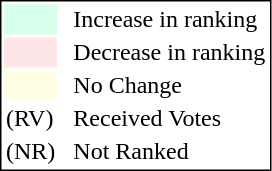<table style="border:1px solid black;">
<tr>
<td style="background:#D8FFEB; width:20px;"></td>
<td> </td>
<td>Increase in ranking</td>
</tr>
<tr>
<td style="background:#FFE6E6; width:20px;"></td>
<td> </td>
<td>Decrease in ranking</td>
</tr>
<tr>
<td style="background:#FFFFE6; width:20px;"></td>
<td> </td>
<td>No Change</td>
</tr>
<tr>
<td>(RV)</td>
<td> </td>
<td>Received Votes</td>
</tr>
<tr>
<td>(NR)</td>
<td> </td>
<td>Not Ranked</td>
</tr>
</table>
